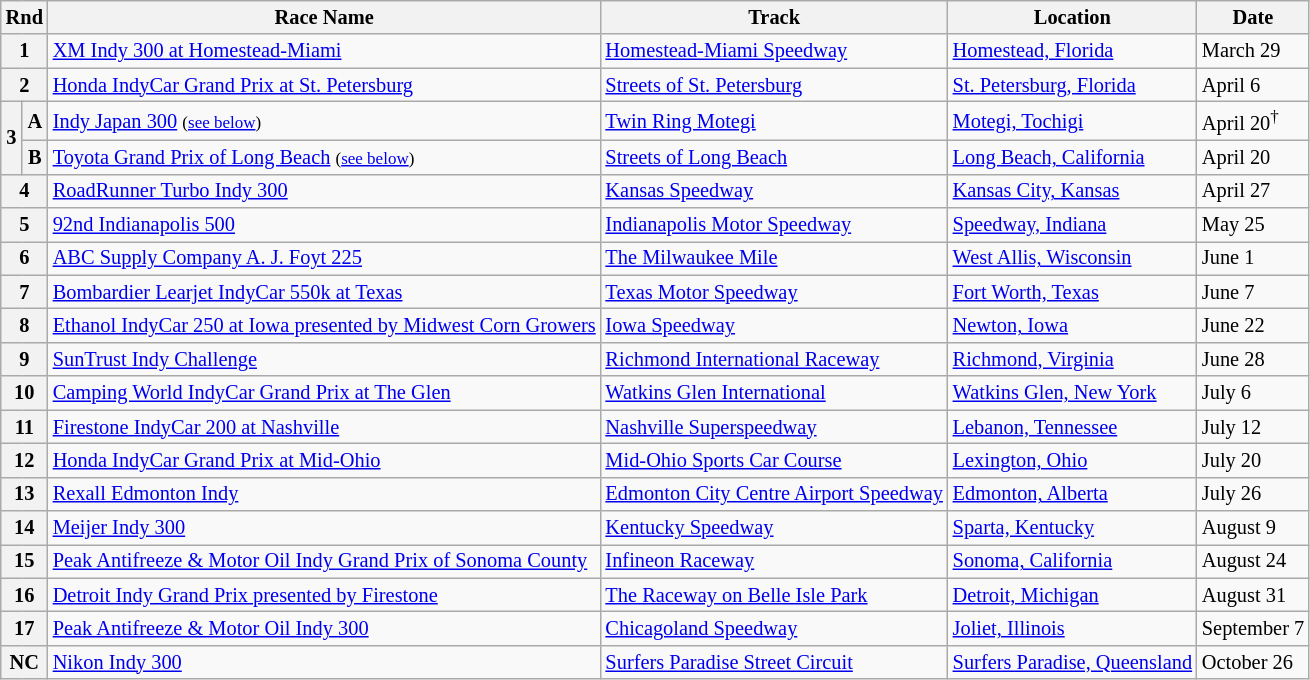<table class="wikitable" style="font-size: 85%">
<tr>
<th colspan="2">Rnd</th>
<th>Race Name</th>
<th>Track</th>
<th>Location</th>
<th>Date</th>
</tr>
<tr>
<th colspan="2">1</th>
<td><a href='#'>XM Indy 300 at Homestead-Miami</a></td>
<td> <a href='#'>Homestead-Miami Speedway</a></td>
<td> <a href='#'>Homestead, Florida</a></td>
<td>March 29</td>
</tr>
<tr>
<th colspan="2">2</th>
<td><a href='#'>Honda IndyCar Grand Prix at St. Petersburg</a></td>
<td> <a href='#'>Streets of St. Petersburg</a></td>
<td> <a href='#'>St. Petersburg, Florida</a></td>
<td>April 6</td>
</tr>
<tr>
<th rowspan="2">3</th>
<th>A</th>
<td><a href='#'>Indy Japan 300</a> <small>(<a href='#'>see below</a>)</small></td>
<td> <a href='#'>Twin Ring Motegi</a></td>
<td> <a href='#'>Motegi, Tochigi</a></td>
<td>April 20<sup>†</sup></td>
</tr>
<tr>
<th>B</th>
<td><a href='#'>Toyota Grand Prix of Long Beach</a> <small>(<a href='#'>see below</a>)</small></td>
<td> <a href='#'>Streets of Long Beach</a></td>
<td> <a href='#'>Long Beach, California</a></td>
<td>April 20</td>
</tr>
<tr>
<th colspan="2">4</th>
<td><a href='#'>RoadRunner Turbo Indy 300</a></td>
<td> <a href='#'>Kansas Speedway</a></td>
<td> <a href='#'>Kansas City, Kansas</a></td>
<td>April 27</td>
</tr>
<tr>
<th colspan="2">5</th>
<td><a href='#'>92nd Indianapolis 500</a></td>
<td> <a href='#'>Indianapolis Motor Speedway</a></td>
<td> <a href='#'>Speedway, Indiana</a></td>
<td>May 25</td>
</tr>
<tr>
<th colspan="2">6</th>
<td><a href='#'>ABC Supply Company A. J. Foyt 225</a></td>
<td> <a href='#'>The Milwaukee Mile</a></td>
<td> <a href='#'>West Allis, Wisconsin</a></td>
<td>June 1</td>
</tr>
<tr>
<th colspan="2">7</th>
<td><a href='#'>Bombardier Learjet IndyCar 550k at Texas</a></td>
<td> <a href='#'>Texas Motor Speedway</a></td>
<td> <a href='#'>Fort Worth, Texas</a></td>
<td>June 7</td>
</tr>
<tr>
<th colspan="2">8</th>
<td><a href='#'>Ethanol IndyCar 250 at Iowa presented by Midwest Corn Growers</a></td>
<td> <a href='#'>Iowa Speedway</a></td>
<td> <a href='#'>Newton, Iowa</a></td>
<td>June 22</td>
</tr>
<tr>
<th colspan="2">9</th>
<td><a href='#'>SunTrust Indy Challenge</a></td>
<td> <a href='#'>Richmond International Raceway</a></td>
<td> <a href='#'>Richmond, Virginia</a></td>
<td>June 28</td>
</tr>
<tr>
<th colspan="2">10</th>
<td><a href='#'>Camping World IndyCar Grand Prix at The Glen</a></td>
<td> <a href='#'>Watkins Glen International</a></td>
<td> <a href='#'>Watkins Glen, New York</a></td>
<td>July 6</td>
</tr>
<tr>
<th colspan="2">11</th>
<td><a href='#'>Firestone IndyCar 200 at Nashville</a></td>
<td> <a href='#'>Nashville Superspeedway</a></td>
<td> <a href='#'>Lebanon, Tennessee</a></td>
<td>July 12</td>
</tr>
<tr>
<th colspan="2">12</th>
<td><a href='#'>Honda IndyCar Grand Prix at Mid-Ohio</a></td>
<td> <a href='#'>Mid-Ohio Sports Car Course</a></td>
<td> <a href='#'>Lexington, Ohio</a></td>
<td>July 20</td>
</tr>
<tr>
<th colspan="2">13</th>
<td><a href='#'>Rexall Edmonton Indy</a></td>
<td> <a href='#'>Edmonton City Centre Airport Speedway</a></td>
<td>  <a href='#'>Edmonton, Alberta</a></td>
<td>July 26</td>
</tr>
<tr>
<th colspan="2">14</th>
<td><a href='#'>Meijer Indy 300</a></td>
<td> <a href='#'>Kentucky Speedway</a></td>
<td> <a href='#'>Sparta, Kentucky</a></td>
<td>August 9</td>
</tr>
<tr>
<th colspan="2">15</th>
<td><a href='#'>Peak Antifreeze & Motor Oil Indy Grand Prix of Sonoma County</a></td>
<td> <a href='#'>Infineon Raceway</a></td>
<td> <a href='#'>Sonoma, California</a></td>
<td>August 24</td>
</tr>
<tr>
<th colspan="2">16</th>
<td><a href='#'>Detroit Indy Grand Prix presented by Firestone</a></td>
<td> <a href='#'>The Raceway on Belle Isle Park</a></td>
<td> <a href='#'>Detroit, Michigan</a></td>
<td>August 31</td>
</tr>
<tr>
<th colspan="2">17</th>
<td><a href='#'>Peak Antifreeze & Motor Oil Indy 300</a></td>
<td> <a href='#'>Chicagoland Speedway</a></td>
<td> <a href='#'>Joliet, Illinois</a></td>
<td>September 7</td>
</tr>
<tr>
<th colspan="2"><strong>NC</strong></th>
<td><a href='#'>Nikon Indy 300</a></td>
<td> <a href='#'>Surfers Paradise Street Circuit</a></td>
<td> <a href='#'>Surfers Paradise, Queensland</a></td>
<td>October 26</td>
</tr>
</table>
